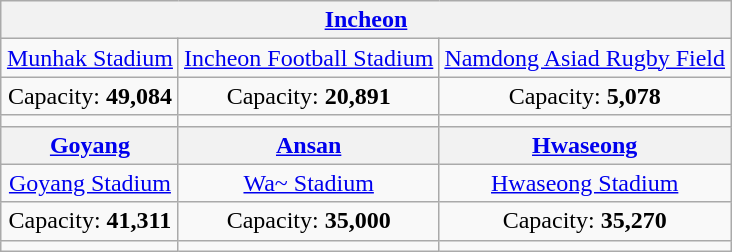<table class="wikitable" style="text-align:center;margin:1em auto;">
<tr>
<th colspan=3><a href='#'>Incheon</a></th>
</tr>
<tr>
<td><a href='#'>Munhak Stadium</a></td>
<td><a href='#'>Incheon Football Stadium</a></td>
<td><a href='#'>Namdong Asiad Rugby Field</a></td>
</tr>
<tr>
<td>Capacity: <strong>49,084</strong></td>
<td>Capacity: <strong>20,891</strong></td>
<td>Capacity: <strong>5,078</strong></td>
</tr>
<tr>
<td></td>
<td></td>
<td></td>
</tr>
<tr>
<th><a href='#'>Goyang</a></th>
<th><a href='#'>Ansan</a></th>
<th><a href='#'>Hwaseong</a></th>
</tr>
<tr>
<td><a href='#'>Goyang Stadium</a></td>
<td><a href='#'>Wa~ Stadium</a></td>
<td><a href='#'>Hwaseong Stadium</a></td>
</tr>
<tr>
<td>Capacity: <strong>41,311</strong></td>
<td>Capacity: <strong>35,000</strong></td>
<td>Capacity: <strong>35,270</strong></td>
</tr>
<tr>
<td></td>
<td></td>
<td></td>
</tr>
</table>
